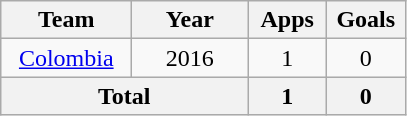<table class="wikitable" style="text-align: center;">
<tr>
<th width="80">Team</th>
<th width="70">Year</th>
<th width="45">Apps</th>
<th width="45">Goals</th>
</tr>
<tr>
<td><a href='#'>Colombia</a></td>
<td>2016</td>
<td>1</td>
<td>0</td>
</tr>
<tr>
<th colspan=2>Total</th>
<th>1</th>
<th>0</th>
</tr>
</table>
